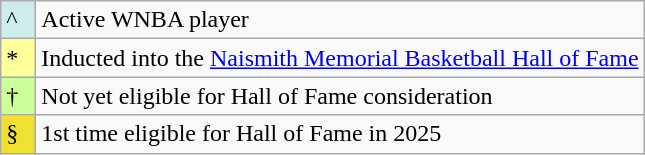<table class="wikitable">
<tr>
<td style="background:#CFECEC; width:1em">^</td>
<td>Active WNBA player</td>
</tr>
<tr>
<td style="background:#FFFF99; width:1em">*</td>
<td>Inducted into the <a href='#'>Naismith Memorial Basketball Hall of Fame</a></td>
</tr>
<tr>
<td style="background:#CCFF99; width:1em">†</td>
<td>Not yet eligible for Hall of Fame consideration</td>
</tr>
<tr>
<td style="background:#F0E130; width:1em">§</td>
<td>1st time eligible for Hall of Fame in 2025</td>
</tr>
</table>
